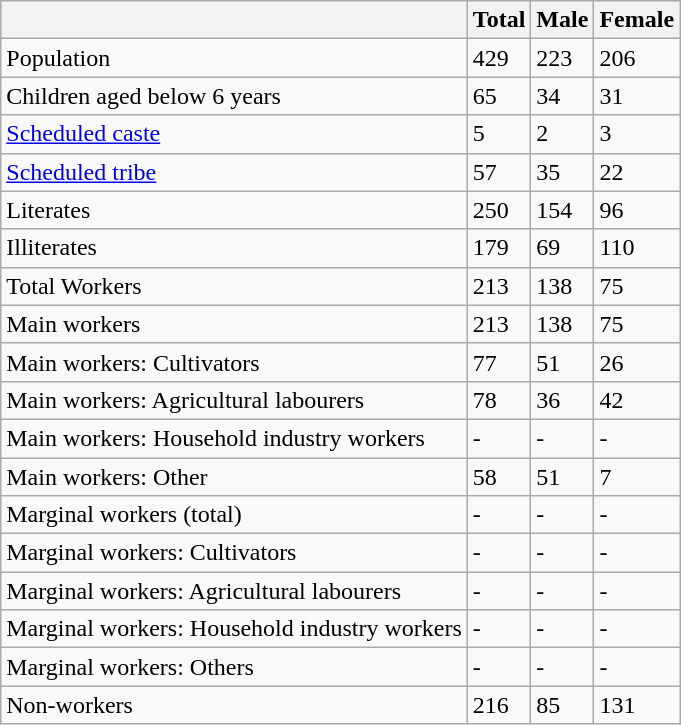<table class="wikitable sortable">
<tr>
<th></th>
<th>Total</th>
<th>Male</th>
<th>Female</th>
</tr>
<tr>
<td>Population</td>
<td>429</td>
<td>223</td>
<td>206</td>
</tr>
<tr>
<td>Children aged below 6 years</td>
<td>65</td>
<td>34</td>
<td>31</td>
</tr>
<tr>
<td><a href='#'>Scheduled caste</a></td>
<td>5</td>
<td>2</td>
<td>3</td>
</tr>
<tr>
<td><a href='#'>Scheduled tribe</a></td>
<td>57</td>
<td>35</td>
<td>22</td>
</tr>
<tr>
<td>Literates</td>
<td>250</td>
<td>154</td>
<td>96</td>
</tr>
<tr>
<td>Illiterates</td>
<td>179</td>
<td>69</td>
<td>110</td>
</tr>
<tr>
<td>Total Workers</td>
<td>213</td>
<td>138</td>
<td>75</td>
</tr>
<tr>
<td>Main workers</td>
<td>213</td>
<td>138</td>
<td>75</td>
</tr>
<tr>
<td>Main workers: Cultivators</td>
<td>77</td>
<td>51</td>
<td>26</td>
</tr>
<tr>
<td>Main workers: Agricultural labourers</td>
<td>78</td>
<td>36</td>
<td>42</td>
</tr>
<tr>
<td>Main workers: Household industry workers</td>
<td>-</td>
<td>-</td>
<td>-</td>
</tr>
<tr>
<td>Main workers: Other</td>
<td>58</td>
<td>51</td>
<td>7</td>
</tr>
<tr>
<td>Marginal workers (total)</td>
<td>-</td>
<td>-</td>
<td>-</td>
</tr>
<tr>
<td>Marginal workers: Cultivators</td>
<td>-</td>
<td>-</td>
<td>-</td>
</tr>
<tr>
<td>Marginal workers: Agricultural labourers</td>
<td>-</td>
<td>-</td>
<td>-</td>
</tr>
<tr>
<td>Marginal workers: Household industry workers</td>
<td>-</td>
<td>-</td>
<td>-</td>
</tr>
<tr>
<td>Marginal workers: Others</td>
<td>-</td>
<td>-</td>
<td>-</td>
</tr>
<tr>
<td>Non-workers</td>
<td>216</td>
<td>85</td>
<td>131</td>
</tr>
</table>
